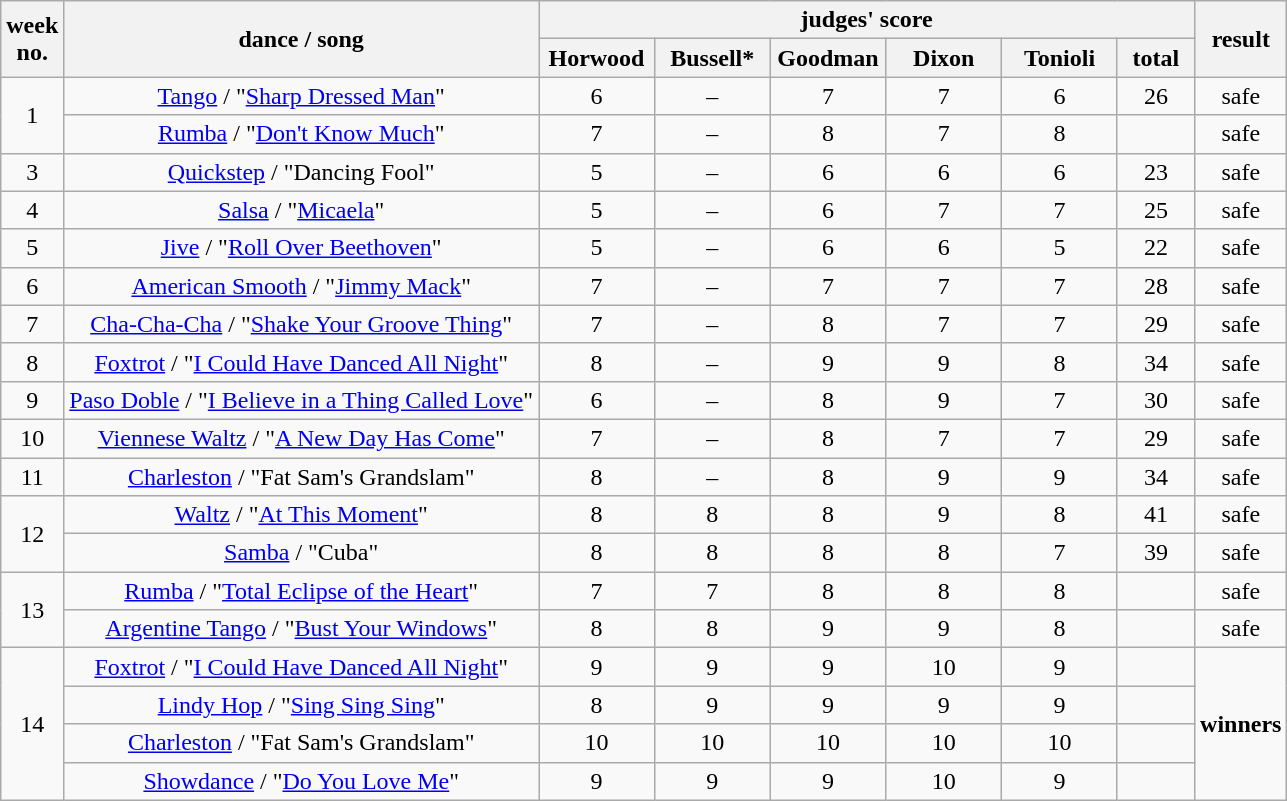<table class=wikitable style="float:left; text-align:center">
<tr>
<th rowspan=2>week<br>no.</th>
<th rowspan=2>dance / song</th>
<th colspan=6>judges' score</th>
<th rowspan=2>result</th>
</tr>
<tr>
<th style=width:9%>Horwood</th>
<th style=width:9%>Bussell*</th>
<th style=width:9%>Goodman</th>
<th style=width:9%>Dixon</th>
<th style=width:9%>Tonioli</th>
<th style=width:6%>total</th>
</tr>
<tr>
<td rowspan=2>1</td>
<td><a href='#'>Tango</a> / "<a href='#'>Sharp Dressed Man</a>"</td>
<td>6</td>
<td>–</td>
<td>7</td>
<td>7</td>
<td>6</td>
<td>26</td>
<td>safe</td>
</tr>
<tr>
<td><a href='#'>Rumba</a> / "<a href='#'>Don't Know Much</a>"</td>
<td>7</td>
<td>–</td>
<td>8</td>
<td>7</td>
<td>8</td>
<td><strong></strong></td>
<td>safe</td>
</tr>
<tr>
<td>3</td>
<td><a href='#'>Quickstep</a> / "Dancing Fool"</td>
<td>5</td>
<td>–</td>
<td>6</td>
<td>6</td>
<td>6</td>
<td>23</td>
<td>safe</td>
</tr>
<tr>
<td>4</td>
<td><a href='#'>Salsa</a> / "<a href='#'>Micaela</a>"</td>
<td>5</td>
<td>–</td>
<td>6</td>
<td>7</td>
<td>7</td>
<td>25</td>
<td>safe</td>
</tr>
<tr>
<td>5</td>
<td><a href='#'>Jive</a> / "<a href='#'>Roll Over Beethoven</a>"</td>
<td>5</td>
<td>–</td>
<td>6</td>
<td>6</td>
<td>5</td>
<td>22</td>
<td>safe</td>
</tr>
<tr>
<td>6</td>
<td><a href='#'>American Smooth</a> / "<a href='#'>Jimmy Mack</a>"</td>
<td>7</td>
<td>–</td>
<td>7</td>
<td>7</td>
<td>7</td>
<td>28</td>
<td>safe</td>
</tr>
<tr>
<td>7</td>
<td><a href='#'>Cha-Cha-Cha</a> / "<a href='#'>Shake Your Groove Thing</a>"</td>
<td>7</td>
<td>–</td>
<td>8</td>
<td>7</td>
<td>7</td>
<td>29</td>
<td>safe</td>
</tr>
<tr>
<td>8</td>
<td><a href='#'>Foxtrot</a> / "<a href='#'>I Could Have Danced All Night</a>"</td>
<td>8</td>
<td>–</td>
<td>9</td>
<td>9</td>
<td>8</td>
<td>34</td>
<td>safe</td>
</tr>
<tr>
<td>9</td>
<td><a href='#'>Paso Doble</a> / "<a href='#'>I Believe in a Thing Called Love</a>"</td>
<td>6</td>
<td>–</td>
<td>8</td>
<td>9</td>
<td>7</td>
<td>30</td>
<td>safe</td>
</tr>
<tr>
<td>10</td>
<td><a href='#'>Viennese Waltz</a> / "<a href='#'>A New Day Has Come</a>"</td>
<td>7</td>
<td>–</td>
<td>8</td>
<td>7</td>
<td>7</td>
<td>29</td>
<td>safe</td>
</tr>
<tr>
<td>11</td>
<td><a href='#'>Charleston</a> / "Fat Sam's Grandslam"</td>
<td>8</td>
<td>–</td>
<td>8</td>
<td>9</td>
<td>9</td>
<td>34</td>
<td>safe</td>
</tr>
<tr>
<td rowspan=2>12</td>
<td><a href='#'>Waltz</a> / "<a href='#'>At This Moment</a>"</td>
<td>8</td>
<td>8</td>
<td>8</td>
<td>9</td>
<td>8</td>
<td>41</td>
<td>safe</td>
</tr>
<tr>
<td><a href='#'>Samba</a> / "Cuba"</td>
<td>8</td>
<td>8</td>
<td>8</td>
<td>8</td>
<td>7</td>
<td>39</td>
<td>safe</td>
</tr>
<tr>
<td rowspan=2>13</td>
<td><a href='#'>Rumba</a> / "<a href='#'>Total Eclipse of the Heart</a>"</td>
<td>7</td>
<td>7</td>
<td>8</td>
<td>8</td>
<td>8</td>
<td><em></em></td>
<td>safe</td>
</tr>
<tr>
<td><a href='#'>Argentine Tango</a> / "<a href='#'>Bust Your Windows</a>"</td>
<td>8</td>
<td>8</td>
<td>9</td>
<td>9</td>
<td>8</td>
<td><em></em></td>
<td>safe</td>
</tr>
<tr>
<td rowspan=4>14</td>
<td><a href='#'>Foxtrot</a> / "<a href='#'>I Could Have Danced All Night</a>"</td>
<td>9</td>
<td>9</td>
<td>9</td>
<td>10</td>
<td>9</td>
<td><em></td>
<td rowspan=4><strong>winners</strong></td>
</tr>
<tr>
<td><a href='#'>Lindy Hop</a> / "<a href='#'>Sing Sing Sing</a>"</td>
<td>8</td>
<td>9</td>
<td>9</td>
<td>9</td>
<td>9</td>
<td><strong></strong></td>
</tr>
<tr>
<td><a href='#'>Charleston</a> / "Fat Sam's Grandslam"</td>
<td>10</td>
<td>10</td>
<td>10</td>
<td>10</td>
<td>10</td>
<td><strong></strong></td>
</tr>
<tr>
<td><a href='#'>Showdance</a> / "<a href='#'>Do You Love Me</a>"</td>
<td>9</td>
<td>9</td>
<td>9</td>
<td>10</td>
<td>9</td>
<td></em><em></td>
</tr>
</table>
